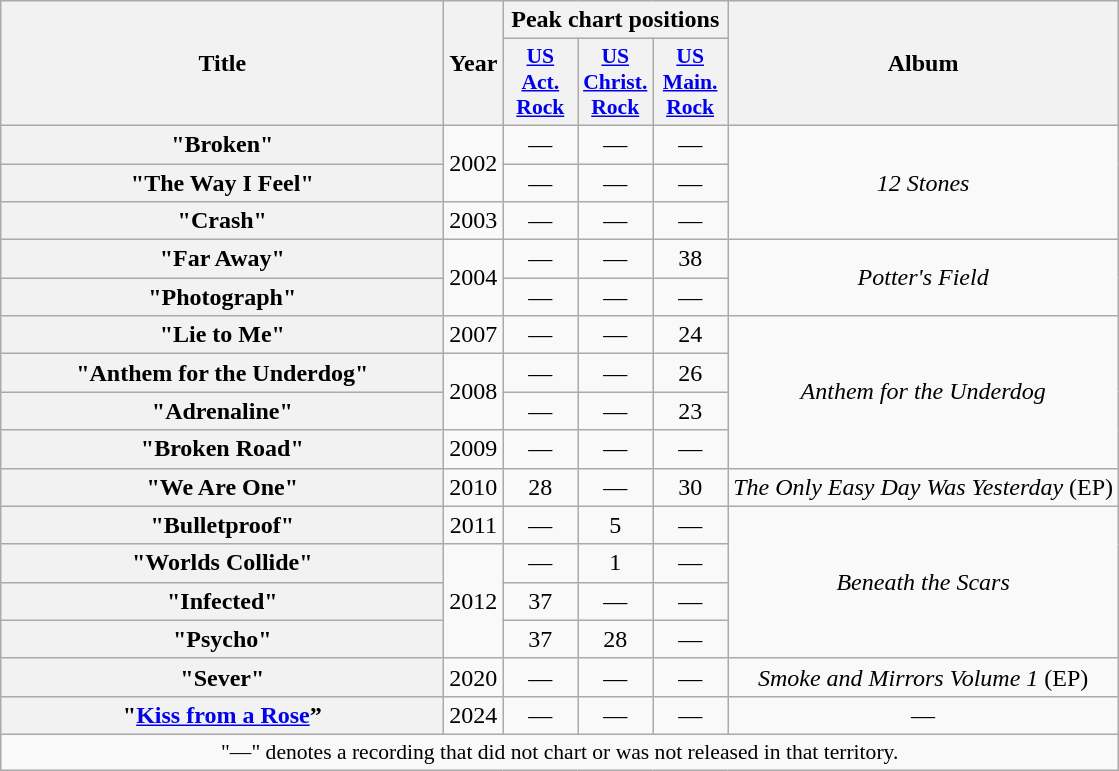<table class="wikitable plainrowheaders" style="text-align:center;">
<tr>
<th scope="col" rowspan="2" style="width:18em;">Title</th>
<th scope="col" rowspan="2">Year</th>
<th scope="col" colspan="3">Peak chart positions</th>
<th scope="col" rowspan="2">Album</th>
</tr>
<tr>
<th scope="col" style="width:3em;font-size:90%;"><a href='#'>US<br>Act. Rock</a><br></th>
<th scope="col" style="width:3em;font-size:90%;"><a href='#'>US<br>Christ. Rock</a><br></th>
<th scope="col" style="width:3em;font-size:90%;"><a href='#'>US<br>Main. Rock</a><br></th>
</tr>
<tr>
<th scope="row">"Broken"</th>
<td rowspan="2">2002</td>
<td>—</td>
<td>—</td>
<td>—</td>
<td rowspan="3"><em>12 Stones</em></td>
</tr>
<tr>
<th scope="row">"The Way I Feel"</th>
<td>—</td>
<td>—</td>
<td>—</td>
</tr>
<tr>
<th scope="row">"Crash"</th>
<td>2003</td>
<td>—</td>
<td>—</td>
<td>—</td>
</tr>
<tr>
<th scope="row">"Far Away"</th>
<td rowspan="2">2004</td>
<td>—</td>
<td>—</td>
<td>38</td>
<td rowspan="2"><em>Potter's Field</em></td>
</tr>
<tr>
<th scope="row">"Photograph"</th>
<td>—</td>
<td>—</td>
<td>—</td>
</tr>
<tr>
<th scope="row">"Lie to Me"</th>
<td>2007</td>
<td>—</td>
<td>—</td>
<td>24</td>
<td rowspan="4"><em>Anthem for the Underdog</em></td>
</tr>
<tr>
<th scope="row">"Anthem for the Underdog"</th>
<td rowspan="2">2008</td>
<td>—</td>
<td>—</td>
<td>26</td>
</tr>
<tr>
<th scope="row">"Adrenaline"</th>
<td>—</td>
<td>—</td>
<td>23</td>
</tr>
<tr>
<th scope="row">"Broken Road"</th>
<td>2009</td>
<td>—</td>
<td>—</td>
<td>—</td>
</tr>
<tr>
<th scope="row">"We Are One"</th>
<td>2010</td>
<td>28</td>
<td>—</td>
<td>30</td>
<td><em>The Only Easy Day Was Yesterday</em> (EP)</td>
</tr>
<tr>
<th scope="row">"Bulletproof"</th>
<td>2011</td>
<td>—</td>
<td>5</td>
<td>—</td>
<td rowspan="4"><em>Beneath the Scars</em></td>
</tr>
<tr>
<th scope="row">"Worlds Collide"</th>
<td rowspan="3">2012</td>
<td>—</td>
<td>1</td>
<td>—</td>
</tr>
<tr>
<th scope="row">"Infected"</th>
<td>37</td>
<td>—</td>
<td>—</td>
</tr>
<tr>
<th scope="row">"Psycho"</th>
<td>37</td>
<td>28</td>
<td>—</td>
</tr>
<tr>
<th scope="row">"Sever"</th>
<td>2020</td>
<td>—</td>
<td>—</td>
<td>—</td>
<td><em>Smoke and Mirrors Volume 1</em> (EP)</td>
</tr>
<tr>
<th scope="row">"<a href='#'>Kiss from a Rose</a>”</th>
<td>2024</td>
<td>—</td>
<td>—</td>
<td>—</td>
<td>—</td>
</tr>
<tr>
<td colspan="6" style="font-size:90%">"—" denotes a recording that did not chart or was not released in that territory.</td>
</tr>
</table>
